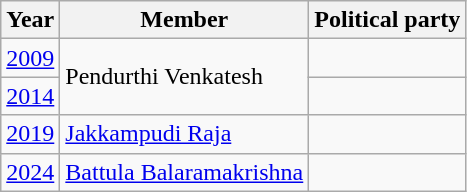<table class="wikitable sortable">
<tr>
<th>Year</th>
<th>Member</th>
<th colspan="2">Political party</th>
</tr>
<tr>
<td><a href='#'>2009</a></td>
<td rowspan=2>Pendurthi Venkatesh</td>
<td></td>
</tr>
<tr>
<td><a href='#'>2014</a></td>
</tr>
<tr>
<td><a href='#'>2019</a></td>
<td><a href='#'>Jakkampudi Raja</a></td>
<td></td>
</tr>
<tr>
<td><a href='#'>2024</a></td>
<td><a href='#'>Battula Balaramakrishna</a></td>
<td></td>
</tr>
</table>
